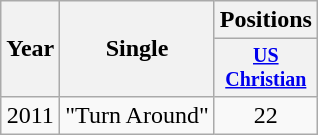<table class="wikitable" style="text-align:center;">
<tr>
<th rowspan=2>Year</th>
<th rowspan=2>Single</th>
<th colspan=6>Positions</th>
</tr>
<tr style="font-size:smaller;">
<th width=40><a href='#'>US Christian</a><br></th>
</tr>
<tr>
<td rowspan="2">2011</td>
<td align="left">"Turn Around"</td>
<td>22</td>
</tr>
</table>
